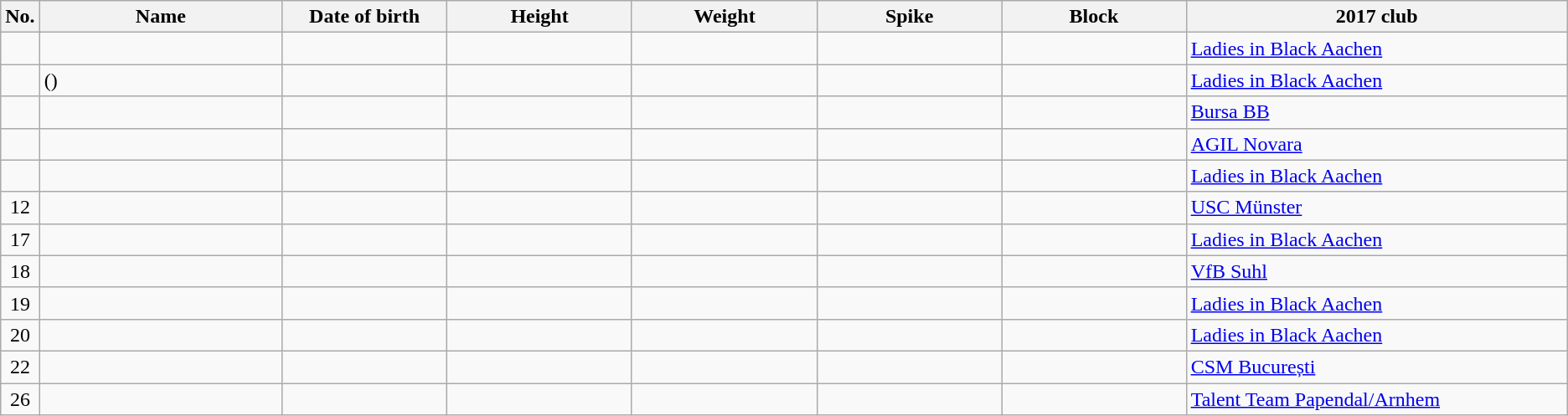<table class="wikitable sortable" style="font-size:100%; text-align:center;">
<tr>
<th>No.</th>
<th style="width:12em">Name</th>
<th style="width:8em">Date of birth</th>
<th style="width:9em">Height</th>
<th style="width:9em">Weight</th>
<th style="width:9em">Spike</th>
<th style="width:9em">Block</th>
<th style="width:19em">2017 club</th>
</tr>
<tr>
<td></td>
<td align=left></td>
<td align=right></td>
<td></td>
<td></td>
<td></td>
<td></td>
<td align=left> <a href='#'>Ladies in Black Aachen</a></td>
</tr>
<tr>
<td></td>
<td align=left> ()</td>
<td align=right></td>
<td></td>
<td></td>
<td></td>
<td></td>
<td align=left> <a href='#'>Ladies in Black Aachen</a></td>
</tr>
<tr>
<td></td>
<td align=left></td>
<td align=right></td>
<td></td>
<td></td>
<td></td>
<td></td>
<td align=left> <a href='#'>Bursa BB</a></td>
</tr>
<tr>
<td></td>
<td align=left></td>
<td align=right></td>
<td></td>
<td></td>
<td></td>
<td></td>
<td align=left> <a href='#'>AGIL Novara</a></td>
</tr>
<tr>
<td></td>
<td align=left></td>
<td align=right></td>
<td></td>
<td></td>
<td></td>
<td></td>
<td align=left> <a href='#'>Ladies in Black Aachen</a></td>
</tr>
<tr>
<td>12</td>
<td align=left></td>
<td align=right></td>
<td></td>
<td></td>
<td></td>
<td></td>
<td align=left> <a href='#'>USC Münster</a></td>
</tr>
<tr>
<td>17</td>
<td align=left></td>
<td align=right></td>
<td></td>
<td></td>
<td></td>
<td></td>
<td align=left> <a href='#'>Ladies in Black Aachen</a></td>
</tr>
<tr>
<td>18</td>
<td align=left></td>
<td align=right></td>
<td></td>
<td></td>
<td></td>
<td></td>
<td align=left> <a href='#'>VfB Suhl</a></td>
</tr>
<tr>
<td>19</td>
<td align=left></td>
<td align=right></td>
<td></td>
<td></td>
<td></td>
<td></td>
<td align=left> <a href='#'>Ladies in Black Aachen</a></td>
</tr>
<tr>
<td>20</td>
<td align=left></td>
<td align=right></td>
<td></td>
<td></td>
<td></td>
<td></td>
<td align=left> <a href='#'>Ladies in Black Aachen</a></td>
</tr>
<tr>
<td>22</td>
<td align=left></td>
<td align=right></td>
<td></td>
<td></td>
<td></td>
<td></td>
<td align=left> <a href='#'>CSM București</a></td>
</tr>
<tr>
<td>26</td>
<td align=left></td>
<td align=right></td>
<td></td>
<td></td>
<td></td>
<td></td>
<td align=left> <a href='#'>Talent Team Papendal/Arnhem</a></td>
</tr>
</table>
